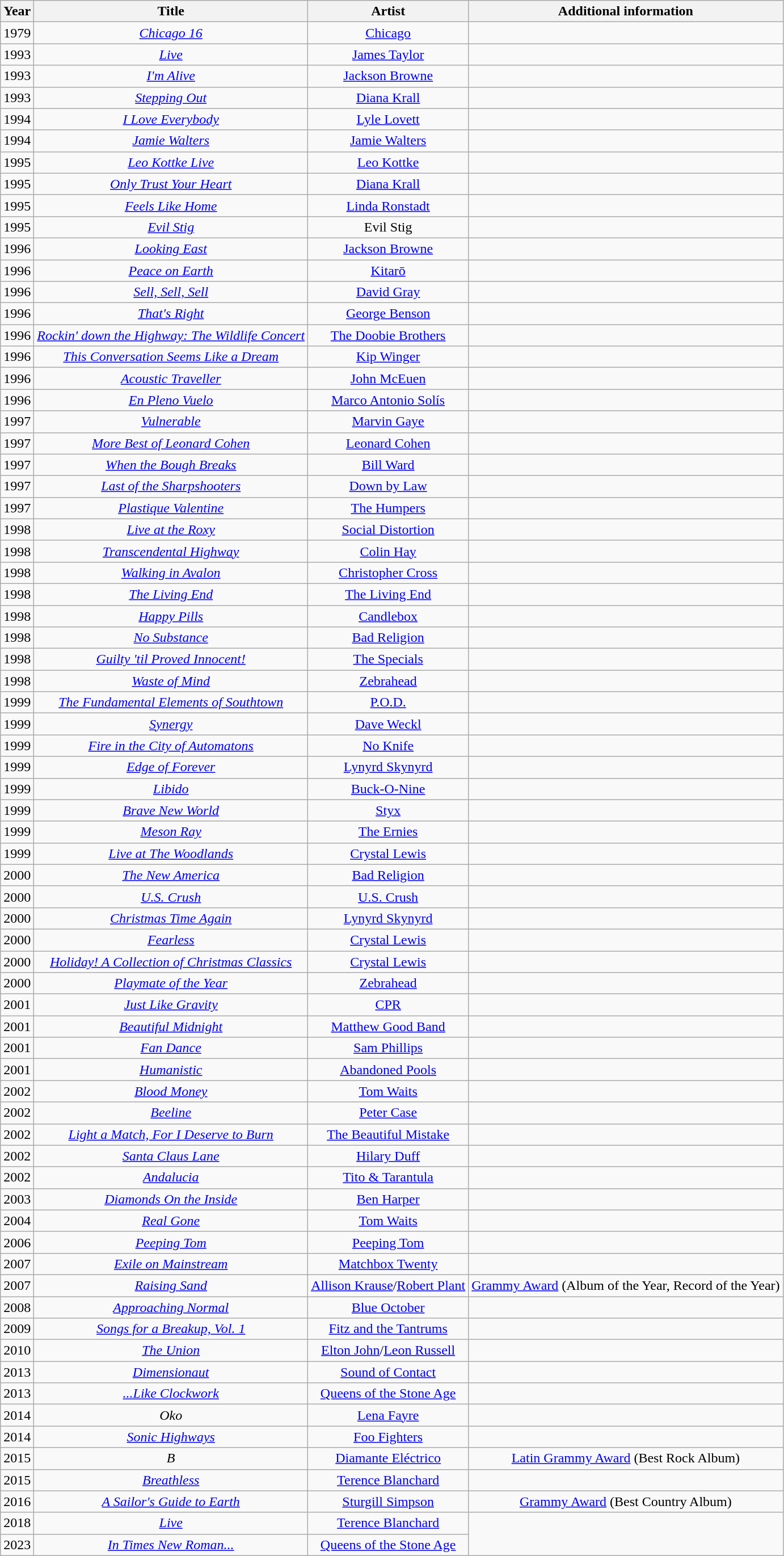<table class="wikitable" style="text-align:center;">
<tr>
<th>Year</th>
<th>Title</th>
<th>Artist</th>
<th>Additional information</th>
</tr>
<tr>
<td>1979</td>
<td><em><a href='#'>Chicago 16</a></em></td>
<td><a href='#'>Chicago</a></td>
<td></td>
</tr>
<tr>
<td>1993</td>
<td><a href='#'><em>Live</em></a></td>
<td><a href='#'>James Taylor</a></td>
<td></td>
</tr>
<tr>
<td>1993</td>
<td><a href='#'><em>I'm Alive</em></a></td>
<td><a href='#'>Jackson Browne</a></td>
<td></td>
</tr>
<tr>
<td>1993</td>
<td><a href='#'><em>Stepping Out</em></a></td>
<td><a href='#'>Diana Krall</a></td>
<td></td>
</tr>
<tr>
<td>1994</td>
<td><em><a href='#'>I Love Everybody</a></em></td>
<td><a href='#'>Lyle Lovett</a></td>
<td></td>
</tr>
<tr>
<td>1994</td>
<td><a href='#'><em>Jamie Walters</em></a></td>
<td><a href='#'>Jamie Walters</a></td>
<td></td>
</tr>
<tr>
<td>1995</td>
<td><em><a href='#'>Leo Kottke Live</a></em></td>
<td><a href='#'>Leo Kottke</a></td>
<td></td>
</tr>
<tr>
<td>1995</td>
<td><em><a href='#'>Only Trust Your Heart</a></em></td>
<td><a href='#'>Diana Krall</a></td>
<td></td>
</tr>
<tr>
<td>1995</td>
<td><a href='#'><em>Feels Like Home</em></a></td>
<td><a href='#'>Linda Ronstadt</a></td>
<td></td>
</tr>
<tr>
<td>1995</td>
<td><em><a href='#'>Evil Stig</a></em></td>
<td>Evil Stig</td>
<td></td>
</tr>
<tr>
<td>1996</td>
<td><em><a href='#'>Looking East</a></em></td>
<td><a href='#'>Jackson Browne</a></td>
<td></td>
</tr>
<tr>
<td>1996</td>
<td><a href='#'><em>Peace on Earth</em></a></td>
<td><a href='#'>Kitarō</a></td>
<td></td>
</tr>
<tr>
<td>1996</td>
<td><em><a href='#'>Sell, Sell, Sell</a></em></td>
<td><a href='#'>David Gray</a></td>
<td></td>
</tr>
<tr>
<td>1996</td>
<td><a href='#'><em>That's Right</em></a></td>
<td><a href='#'>George Benson</a></td>
<td></td>
</tr>
<tr>
<td>1996</td>
<td><em><a href='#'>Rockin' down the Highway: The Wildlife Concert</a></em></td>
<td><a href='#'>The Doobie Brothers</a></td>
<td></td>
</tr>
<tr>
<td>1996</td>
<td><em><a href='#'>This Conversation Seems Like a Dream</a></em></td>
<td><a href='#'>Kip Winger</a></td>
<td></td>
</tr>
<tr>
<td>1996</td>
<td><em><a href='#'>Acoustic Traveller</a></em></td>
<td><a href='#'>John McEuen</a></td>
<td></td>
</tr>
<tr>
<td>1996</td>
<td><em><a href='#'>En Pleno Vuelo</a></em></td>
<td><a href='#'>Marco Antonio Solís</a></td>
<td></td>
</tr>
<tr>
<td>1997</td>
<td><a href='#'><em>Vulnerable</em></a></td>
<td><a href='#'>Marvin Gaye</a></td>
<td></td>
</tr>
<tr>
<td>1997</td>
<td><em><a href='#'>More Best of Leonard Cohen</a></em></td>
<td><a href='#'>Leonard Cohen</a></td>
<td></td>
</tr>
<tr>
<td>1997</td>
<td><a href='#'><em>When the Bough Breaks</em></a></td>
<td><a href='#'>Bill Ward</a></td>
<td></td>
</tr>
<tr>
<td>1997</td>
<td><em><a href='#'>Last of the Sharpshooters</a></em></td>
<td><a href='#'>Down by Law</a></td>
<td></td>
</tr>
<tr>
<td>1997</td>
<td><em><a href='#'>Plastique Valentine</a></em></td>
<td><a href='#'>The Humpers</a></td>
<td></td>
</tr>
<tr>
<td>1998</td>
<td><a href='#'><em>Live at the Roxy</em></a></td>
<td><a href='#'>Social Distortion</a></td>
<td></td>
</tr>
<tr>
<td>1998</td>
<td><em><a href='#'>Transcendental Highway</a></em></td>
<td><a href='#'>Colin Hay</a></td>
<td></td>
</tr>
<tr>
<td>1998</td>
<td><em><a href='#'>Walking in Avalon</a></em></td>
<td><a href='#'>Christopher Cross</a></td>
<td></td>
</tr>
<tr>
<td>1998</td>
<td><a href='#'><em>The Living End</em></a></td>
<td><a href='#'>The Living End</a></td>
<td></td>
</tr>
<tr>
<td>1998</td>
<td><em><a href='#'>Happy Pills</a></em></td>
<td><a href='#'>Candlebox</a></td>
<td></td>
</tr>
<tr>
<td>1998</td>
<td><em><a href='#'>No Substance</a></em></td>
<td><a href='#'>Bad Religion</a></td>
<td></td>
</tr>
<tr>
<td>1998</td>
<td><em><a href='#'>Guilty 'til Proved Innocent!</a></em></td>
<td><a href='#'>The Specials</a></td>
<td></td>
</tr>
<tr>
<td>1998</td>
<td><em><a href='#'>Waste of Mind</a></em></td>
<td><a href='#'>Zebrahead</a></td>
<td></td>
</tr>
<tr>
<td>1999</td>
<td><em><a href='#'>The Fundamental Elements of Southtown</a></em></td>
<td><a href='#'>P.O.D.</a></td>
<td></td>
</tr>
<tr>
<td>1999</td>
<td><a href='#'><em>Synergy</em></a></td>
<td><a href='#'>Dave Weckl</a></td>
<td></td>
</tr>
<tr>
<td>1999</td>
<td><em><a href='#'>Fire in the City of Automatons</a></em></td>
<td><a href='#'>No Knife</a></td>
<td></td>
</tr>
<tr>
<td>1999</td>
<td><em><a href='#'>Edge of Forever</a></em></td>
<td><a href='#'>Lynyrd Skynyrd</a></td>
<td></td>
</tr>
<tr>
<td>1999</td>
<td><a href='#'><em>Libido</em></a></td>
<td><a href='#'>Buck-O-Nine</a></td>
<td></td>
</tr>
<tr>
<td>1999</td>
<td><a href='#'><em>Brave New World</em></a></td>
<td><a href='#'>Styx</a></td>
<td></td>
</tr>
<tr>
<td>1999</td>
<td><em><a href='#'>Meson Ray</a></em></td>
<td><a href='#'>The Ernies</a></td>
<td></td>
</tr>
<tr>
<td>1999</td>
<td><em><a href='#'>Live at The Woodlands</a></em></td>
<td><a href='#'>Crystal Lewis</a></td>
<td></td>
</tr>
<tr>
<td>2000</td>
<td><em><a href='#'>The New America</a></em></td>
<td><a href='#'>Bad Religion</a></td>
<td></td>
</tr>
<tr>
<td>2000</td>
<td><a href='#'><em>U.S. Crush</em></a></td>
<td><a href='#'>U.S. Crush</a></td>
<td></td>
</tr>
<tr>
<td>2000</td>
<td><em><a href='#'>Christmas Time Again</a></em></td>
<td><a href='#'>Lynyrd Skynyrd</a></td>
<td></td>
</tr>
<tr>
<td>2000</td>
<td><a href='#'><em>Fearless</em></a></td>
<td><a href='#'>Crystal Lewis</a></td>
<td></td>
</tr>
<tr>
<td>2000</td>
<td><em><a href='#'>Holiday! A Collection of Christmas Classics</a></em></td>
<td><a href='#'>Crystal Lewis</a></td>
<td></td>
</tr>
<tr>
<td>2000</td>
<td><a href='#'><em>Playmate of the Year</em></a></td>
<td><a href='#'>Zebrahead</a></td>
<td></td>
</tr>
<tr>
<td>2001</td>
<td><em><a href='#'>Just Like Gravity</a></em></td>
<td><a href='#'>CPR</a></td>
<td></td>
</tr>
<tr>
<td>2001</td>
<td><em><a href='#'>Beautiful Midnight</a></em></td>
<td><a href='#'>Matthew Good Band</a></td>
<td></td>
</tr>
<tr>
<td>2001</td>
<td><a href='#'><em>Fan Dance</em></a></td>
<td><a href='#'>Sam Phillips</a></td>
<td></td>
</tr>
<tr>
<td>2001</td>
<td><a href='#'><em>Humanistic</em></a></td>
<td><a href='#'>Abandoned Pools</a></td>
<td></td>
</tr>
<tr>
<td>2002</td>
<td><a href='#'><em>Blood Money</em></a></td>
<td><a href='#'>Tom Waits</a></td>
<td></td>
</tr>
<tr>
<td>2002</td>
<td><a href='#'><em>Beeline</em></a></td>
<td><a href='#'>Peter Case</a></td>
<td></td>
</tr>
<tr>
<td>2002</td>
<td><em><a href='#'>Light a Match, For I Deserve to Burn</a></em></td>
<td><a href='#'>The Beautiful Mistake</a></td>
<td></td>
</tr>
<tr>
<td>2002</td>
<td><em><a href='#'>Santa Claus Lane</a></em></td>
<td><a href='#'>Hilary Duff</a></td>
<td></td>
</tr>
<tr>
<td>2002</td>
<td><a href='#'><em>Andalucia</em></a></td>
<td><a href='#'>Tito & Tarantula</a></td>
<td></td>
</tr>
<tr>
<td>2003</td>
<td><em><a href='#'>Diamonds On the Inside</a></em></td>
<td><a href='#'>Ben Harper</a></td>
<td></td>
</tr>
<tr>
<td>2004</td>
<td><a href='#'><em>Real Gone</em></a></td>
<td><a href='#'>Tom Waits</a></td>
<td></td>
</tr>
<tr>
<td>2006</td>
<td><a href='#'><em>Peeping Tom</em></a></td>
<td><a href='#'>Peeping Tom</a></td>
<td></td>
</tr>
<tr>
<td>2007</td>
<td><em><a href='#'>Exile on Mainstream</a></em></td>
<td><a href='#'>Matchbox Twenty</a></td>
<td></td>
</tr>
<tr>
<td>2007</td>
<td><em><a href='#'>Raising Sand</a></em></td>
<td><a href='#'>Allison Krause</a>/<a href='#'>Robert Plant</a></td>
<td><a href='#'>Grammy Award</a> (Album of the Year, Record of the Year)</td>
</tr>
<tr>
<td>2008</td>
<td><em><a href='#'>Approaching Normal</a></em></td>
<td><a href='#'>Blue October</a></td>
<td></td>
</tr>
<tr>
<td>2009</td>
<td><em><a href='#'>Songs for a Breakup, Vol. 1</a></em></td>
<td><a href='#'>Fitz and the Tantrums</a></td>
<td></td>
</tr>
<tr>
<td>2010</td>
<td><em><a href='#'>The Union</a></em></td>
<td><a href='#'>Elton John</a>/<a href='#'>Leon Russell</a></td>
<td></td>
</tr>
<tr>
<td>2013</td>
<td><em><a href='#'>Dimensionaut</a></em></td>
<td><a href='#'>Sound of Contact</a></td>
<td></td>
</tr>
<tr>
<td>2013</td>
<td><em><a href='#'>...Like Clockwork</a></em></td>
<td><a href='#'>Queens of the Stone Age</a></td>
<td></td>
</tr>
<tr>
<td>2014</td>
<td><em>Oko</em></td>
<td><a href='#'>Lena Fayre</a></td>
<td></td>
</tr>
<tr>
<td>2014</td>
<td><em><a href='#'>Sonic Highways</a></em></td>
<td><a href='#'>Foo Fighters</a></td>
<td></td>
</tr>
<tr>
<td>2015</td>
<td><em>B</em></td>
<td><a href='#'>Diamante Eléctrico</a></td>
<td><a href='#'>Latin Grammy Award</a> (Best Rock Album)</td>
</tr>
<tr>
<td>2015</td>
<td><em><a href='#'>Breathless</a></em></td>
<td><a href='#'>Terence Blanchard</a></td>
<td></td>
</tr>
<tr>
<td>2016</td>
<td><em><a href='#'>A Sailor's Guide to Earth</a></em></td>
<td><a href='#'>Sturgill Simpson</a></td>
<td><a href='#'>Grammy Award</a> (Best Country Album)</td>
</tr>
<tr>
<td>2018</td>
<td><em><a href='#'>Live</a></em></td>
<td><a href='#'>Terence Blanchard</a></td>
</tr>
<tr>
<td>2023</td>
<td><em><a href='#'>In Times New Roman...</a></em></td>
<td><a href='#'>Queens of the Stone Age</a></td>
</tr>
</table>
